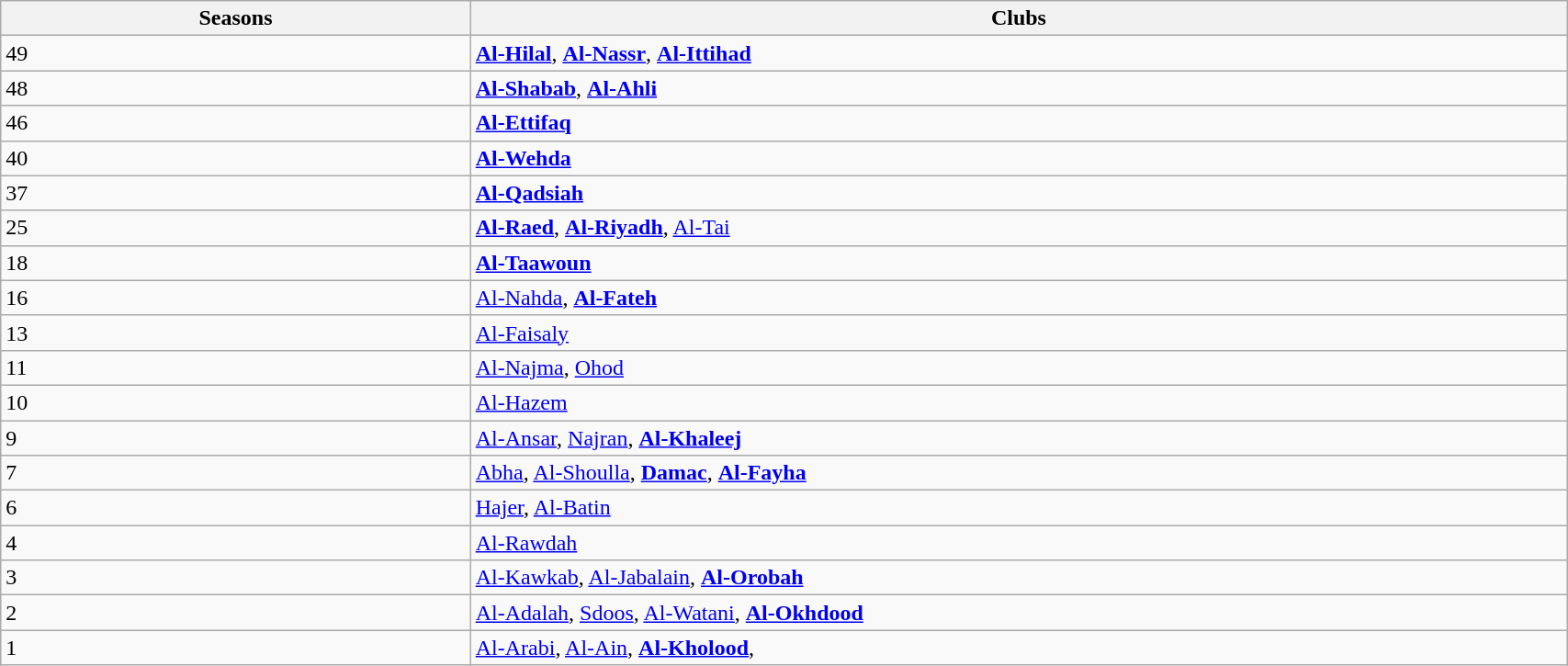<table class="wikitable sortable" style="width: 90%; text-align: left;">
<tr>
<th scope="col" style="width: 30%;">Seasons</th>
<th scope="col" style="width: 70%;">Clubs</th>
</tr>
<tr>
<td>49</td>
<td><strong><a href='#'>Al-Hilal</a></strong>, <strong><a href='#'>Al-Nassr</a></strong>, <strong><a href='#'>Al-Ittihad</a></strong></td>
</tr>
<tr>
<td>48</td>
<td><strong><a href='#'>Al-Shabab</a></strong>, <strong><a href='#'>Al-Ahli</a></strong></td>
</tr>
<tr>
<td>46</td>
<td><strong><a href='#'>Al-Ettifaq</a></strong></td>
</tr>
<tr>
<td>40</td>
<td><strong><a href='#'>Al-Wehda</a></strong></td>
</tr>
<tr>
<td>37</td>
<td><strong><a href='#'>Al-Qadsiah</a></strong></td>
</tr>
<tr>
<td>25</td>
<td><strong><a href='#'>Al-Raed</a></strong>, <strong><a href='#'>Al-Riyadh</a></strong>, <a href='#'>Al-Tai</a></td>
</tr>
<tr>
<td>18</td>
<td><strong><a href='#'>Al-Taawoun</a></strong></td>
</tr>
<tr>
<td>16</td>
<td><a href='#'>Al-Nahda</a>, <strong><a href='#'>Al-Fateh</a></strong></td>
</tr>
<tr>
<td>13</td>
<td><a href='#'>Al-Faisaly</a></td>
</tr>
<tr>
<td>11</td>
<td><a href='#'>Al-Najma</a>, <a href='#'>Ohod</a></td>
</tr>
<tr>
<td>10</td>
<td><a href='#'>Al-Hazem</a></td>
</tr>
<tr>
<td>9</td>
<td><a href='#'>Al-Ansar</a>, <a href='#'>Najran</a>, <strong><a href='#'>Al-Khaleej</a></strong></td>
</tr>
<tr>
<td>7</td>
<td><a href='#'>Abha</a>, <a href='#'>Al-Shoulla</a>, <strong><a href='#'>Damac</a></strong>, <strong><a href='#'>Al-Fayha</a></strong></td>
</tr>
<tr>
<td>6</td>
<td><a href='#'>Hajer</a>, <a href='#'>Al-Batin</a></td>
</tr>
<tr>
<td>4</td>
<td><a href='#'>Al-Rawdah</a></td>
</tr>
<tr>
<td>3</td>
<td><a href='#'>Al-Kawkab</a>, <a href='#'>Al-Jabalain</a>, <strong><a href='#'>Al-Orobah</a></strong></td>
</tr>
<tr>
<td>2</td>
<td><a href='#'>Al-Adalah</a>, <a href='#'>Sdoos</a>, <a href='#'>Al-Watani</a>, <strong><a href='#'>Al-Okhdood</a></strong></td>
</tr>
<tr>
<td>1</td>
<td><a href='#'>Al-Arabi</a>, <a href='#'>Al-Ain</a>, <strong><a href='#'>Al-Kholood</a></strong>, </td>
</tr>
</table>
